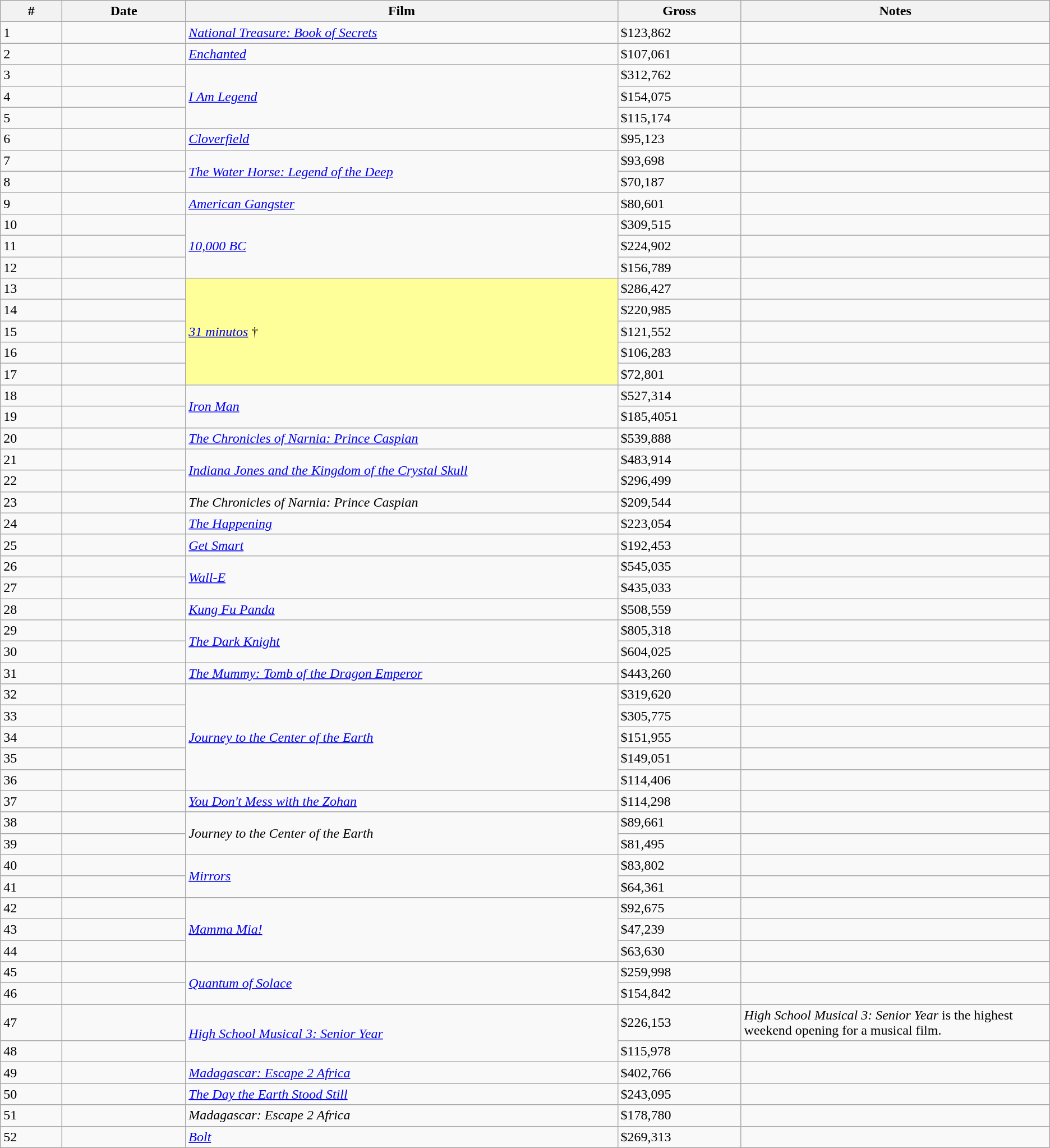<table class="wikitable sortable">
<tr>
<th width="5%">#</th>
<th width="10%">Date</th>
<th width="35%">Film</th>
<th width="10%">Gross</th>
<th width="25%">Notes</th>
</tr>
<tr>
<td>1</td>
<td></td>
<td><em><a href='#'>National Treasure: Book of Secrets</a></em></td>
<td>$123,862</td>
<td></td>
</tr>
<tr>
<td>2</td>
<td></td>
<td><em><a href='#'>Enchanted</a></em></td>
<td>$107,061</td>
<td></td>
</tr>
<tr>
<td>3</td>
<td></td>
<td rowspan="3"><em><a href='#'>I Am Legend</a></em></td>
<td>$312,762</td>
<td></td>
</tr>
<tr>
<td>4</td>
<td></td>
<td>$154,075</td>
<td></td>
</tr>
<tr>
<td>5</td>
<td></td>
<td>$115,174</td>
<td></td>
</tr>
<tr>
<td>6</td>
<td></td>
<td><em><a href='#'>Cloverfield</a></em></td>
<td>$95,123</td>
<td></td>
</tr>
<tr>
<td>7</td>
<td></td>
<td rowspan="2"><em><a href='#'>The Water Horse: Legend of the Deep</a></em></td>
<td>$93,698</td>
<td></td>
</tr>
<tr>
<td>8</td>
<td></td>
<td>$70,187</td>
<td></td>
</tr>
<tr>
<td>9</td>
<td></td>
<td><em><a href='#'>American Gangster</a></em></td>
<td>$80,601</td>
<td></td>
</tr>
<tr>
<td>10</td>
<td></td>
<td rowspan="3"><em><a href='#'>10,000 BC</a></em></td>
<td>$309,515</td>
<td></td>
</tr>
<tr>
<td>11</td>
<td></td>
<td>$224,902</td>
<td></td>
</tr>
<tr>
<td>12</td>
<td></td>
<td>$156,789</td>
<td></td>
</tr>
<tr>
<td>13</td>
<td></td>
<td rowspan="5" style="background-color:#FFFF99"><em><a href='#'>31 minutos</a></em> †</td>
<td>$286,427</td>
<td></td>
</tr>
<tr>
<td>14</td>
<td></td>
<td>$220,985</td>
<td></td>
</tr>
<tr>
<td>15</td>
<td></td>
<td>$121,552</td>
<td></td>
</tr>
<tr>
<td>16</td>
<td></td>
<td>$106,283</td>
<td></td>
</tr>
<tr>
<td>17</td>
<td></td>
<td>$72,801</td>
<td></td>
</tr>
<tr>
<td>18</td>
<td></td>
<td rowspan="2"><em><a href='#'>Iron Man</a></em></td>
<td>$527,314</td>
<td></td>
</tr>
<tr>
<td>19</td>
<td></td>
<td>$185,4051</td>
<td></td>
</tr>
<tr>
<td>20</td>
<td></td>
<td><em><a href='#'>The Chronicles of Narnia: Prince Caspian</a></em></td>
<td>$539,888</td>
<td></td>
</tr>
<tr>
<td>21</td>
<td></td>
<td rowspan="2"><em><a href='#'>Indiana Jones and the Kingdom of the Crystal Skull</a></em></td>
<td>$483,914</td>
<td></td>
</tr>
<tr>
<td>22</td>
<td></td>
<td>$296,499</td>
<td></td>
</tr>
<tr>
<td>23</td>
<td></td>
<td><em>The Chronicles of Narnia: Prince Caspian</em></td>
<td>$209,544</td>
<td></td>
</tr>
<tr>
<td>24</td>
<td></td>
<td><em><a href='#'>The Happening</a></em></td>
<td>$223,054</td>
<td></td>
</tr>
<tr>
<td>25</td>
<td></td>
<td><em><a href='#'>Get Smart</a></em></td>
<td>$192,453</td>
<td></td>
</tr>
<tr>
<td>26</td>
<td></td>
<td rowspan="2"><em><a href='#'>Wall-E</a></em></td>
<td>$545,035</td>
<td></td>
</tr>
<tr>
<td>27</td>
<td></td>
<td>$435,033</td>
<td></td>
</tr>
<tr>
<td>28</td>
<td></td>
<td><em><a href='#'>Kung Fu Panda</a></em></td>
<td>$508,559</td>
<td></td>
</tr>
<tr>
<td>29</td>
<td></td>
<td rowspan="2"><em><a href='#'>The Dark Knight</a></em></td>
<td>$805,318</td>
<td></td>
</tr>
<tr>
<td>30</td>
<td></td>
<td>$604,025</td>
<td></td>
</tr>
<tr>
<td>31</td>
<td></td>
<td><em><a href='#'>The Mummy: Tomb of the Dragon Emperor</a></em></td>
<td>$443,260</td>
<td></td>
</tr>
<tr>
<td>32</td>
<td></td>
<td rowspan="5"><em><a href='#'>Journey to the Center of the Earth</a></em></td>
<td>$319,620</td>
<td></td>
</tr>
<tr>
<td>33</td>
<td></td>
<td>$305,775</td>
<td></td>
</tr>
<tr>
<td>34</td>
<td></td>
<td>$151,955</td>
<td></td>
</tr>
<tr>
<td>35</td>
<td></td>
<td>$149,051</td>
<td></td>
</tr>
<tr>
<td>36</td>
<td></td>
<td>$114,406</td>
<td></td>
</tr>
<tr>
<td>37</td>
<td></td>
<td><em><a href='#'>You Don't Mess with the Zohan</a></em></td>
<td>$114,298</td>
<td></td>
</tr>
<tr>
<td>38</td>
<td></td>
<td rowspan="2"><em>Journey to the Center of the Earth</em></td>
<td>$89,661</td>
<td></td>
</tr>
<tr>
<td>39</td>
<td></td>
<td>$81,495</td>
<td></td>
</tr>
<tr>
<td>40</td>
<td></td>
<td rowspan="2"><em><a href='#'>Mirrors</a></em></td>
<td>$83,802</td>
<td></td>
</tr>
<tr>
<td>41</td>
<td></td>
<td>$64,361</td>
<td></td>
</tr>
<tr>
<td>42</td>
<td></td>
<td rowspan="3"><em><a href='#'>Mamma Mia!</a></em></td>
<td>$92,675</td>
<td></td>
</tr>
<tr>
<td>43</td>
<td></td>
<td>$47,239</td>
<td></td>
</tr>
<tr>
<td>44</td>
<td></td>
<td>$63,630</td>
<td></td>
</tr>
<tr>
<td>45</td>
<td></td>
<td rowspan="2"><em><a href='#'>Quantum of Solace</a></em></td>
<td>$259,998</td>
<td></td>
</tr>
<tr>
<td>46</td>
<td></td>
<td>$154,842</td>
<td></td>
</tr>
<tr>
<td>47</td>
<td></td>
<td rowspan="2"><em><a href='#'>High School Musical 3: Senior Year</a></em></td>
<td>$226,153</td>
<td><em>High School Musical 3: Senior Year</em> is the highest weekend opening for a musical film.</td>
</tr>
<tr>
<td>48</td>
<td></td>
<td>$115,978</td>
<td></td>
</tr>
<tr>
<td>49</td>
<td></td>
<td><em><a href='#'>Madagascar: Escape 2 Africa</a></em></td>
<td>$402,766</td>
<td></td>
</tr>
<tr>
<td>50</td>
<td></td>
<td><em><a href='#'>The Day the Earth Stood Still</a></em></td>
<td>$243,095</td>
<td></td>
</tr>
<tr>
<td>51</td>
<td></td>
<td><em>Madagascar: Escape 2 Africa</em></td>
<td>$178,780</td>
<td></td>
</tr>
<tr>
<td>52</td>
<td></td>
<td><em><a href='#'>Bolt</a></em></td>
<td>$269,313</td>
<td></td>
</tr>
</table>
